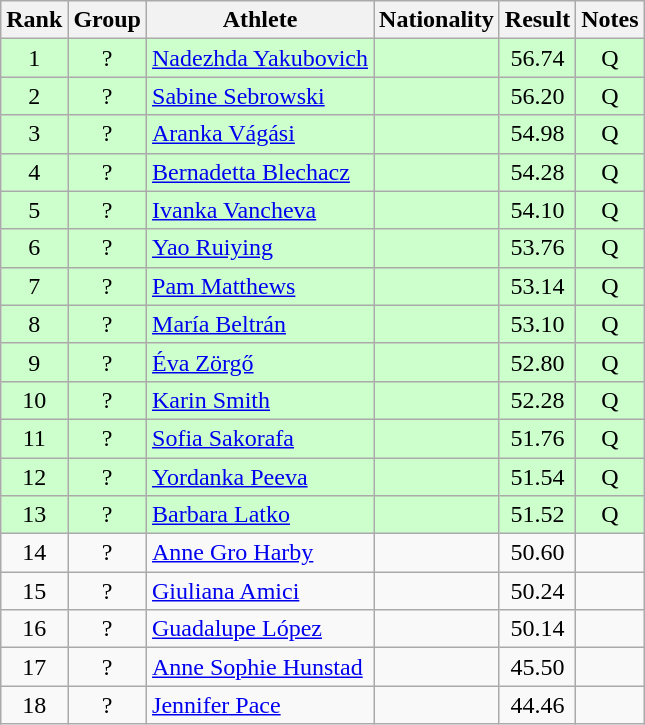<table class="wikitable sortable" style="text-align:center">
<tr>
<th>Rank</th>
<th>Group</th>
<th>Athlete</th>
<th>Nationality</th>
<th>Result</th>
<th>Notes</th>
</tr>
<tr bgcolor=ccffcc>
<td>1</td>
<td>?</td>
<td align=left><a href='#'>Nadezhda Yakubovich</a></td>
<td align=left></td>
<td>56.74</td>
<td>Q</td>
</tr>
<tr bgcolor=ccffcc>
<td>2</td>
<td>?</td>
<td align=left><a href='#'>Sabine Sebrowski</a></td>
<td align=left></td>
<td>56.20</td>
<td>Q</td>
</tr>
<tr bgcolor=ccffcc>
<td>3</td>
<td>?</td>
<td align=left><a href='#'>Aranka Vágási</a></td>
<td align=left></td>
<td>54.98</td>
<td>Q</td>
</tr>
<tr bgcolor=ccffcc>
<td>4</td>
<td>?</td>
<td align=left><a href='#'>Bernadetta Blechacz</a></td>
<td align=left></td>
<td>54.28</td>
<td>Q</td>
</tr>
<tr bgcolor=ccffcc>
<td>5</td>
<td>?</td>
<td align=left><a href='#'>Ivanka Vancheva</a></td>
<td align=left></td>
<td>54.10</td>
<td>Q</td>
</tr>
<tr bgcolor=ccffcc>
<td>6</td>
<td>?</td>
<td align=left><a href='#'>Yao Ruiying</a></td>
<td align=left></td>
<td>53.76</td>
<td>Q</td>
</tr>
<tr bgcolor=ccffcc>
<td>7</td>
<td>?</td>
<td align=left><a href='#'>Pam Matthews</a></td>
<td align=left></td>
<td>53.14</td>
<td>Q</td>
</tr>
<tr bgcolor=ccffcc>
<td>8</td>
<td>?</td>
<td align=left><a href='#'>María Beltrán</a></td>
<td align=left></td>
<td>53.10</td>
<td>Q</td>
</tr>
<tr bgcolor=ccffcc>
<td>9</td>
<td>?</td>
<td align=left><a href='#'>Éva Zörgő</a></td>
<td align=left></td>
<td>52.80</td>
<td>Q</td>
</tr>
<tr bgcolor=ccffcc>
<td>10</td>
<td>?</td>
<td align=left><a href='#'>Karin Smith</a></td>
<td align=left></td>
<td>52.28</td>
<td>Q</td>
</tr>
<tr bgcolor=ccffcc>
<td>11</td>
<td>?</td>
<td align=left><a href='#'>Sofia Sakorafa</a></td>
<td align=left></td>
<td>51.76</td>
<td>Q</td>
</tr>
<tr bgcolor=ccffcc>
<td>12</td>
<td>?</td>
<td align=left><a href='#'>Yordanka Peeva</a></td>
<td align=left></td>
<td>51.54</td>
<td>Q</td>
</tr>
<tr bgcolor=ccffcc>
<td>13</td>
<td>?</td>
<td align=left><a href='#'>Barbara Latko</a></td>
<td align=left></td>
<td>51.52</td>
<td>Q</td>
</tr>
<tr>
<td>14</td>
<td>?</td>
<td align=left><a href='#'>Anne Gro Harby</a></td>
<td align=left></td>
<td>50.60</td>
<td></td>
</tr>
<tr>
<td>15</td>
<td>?</td>
<td align=left><a href='#'>Giuliana Amici</a></td>
<td align=left></td>
<td>50.24</td>
<td></td>
</tr>
<tr>
<td>16</td>
<td>?</td>
<td align=left><a href='#'>Guadalupe López</a></td>
<td align=left></td>
<td>50.14</td>
<td></td>
</tr>
<tr>
<td>17</td>
<td>?</td>
<td align=left><a href='#'>Anne Sophie Hunstad</a></td>
<td align=left></td>
<td>45.50</td>
<td></td>
</tr>
<tr>
<td>18</td>
<td>?</td>
<td align=left><a href='#'>Jennifer Pace</a></td>
<td align=left></td>
<td>44.46</td>
<td></td>
</tr>
</table>
